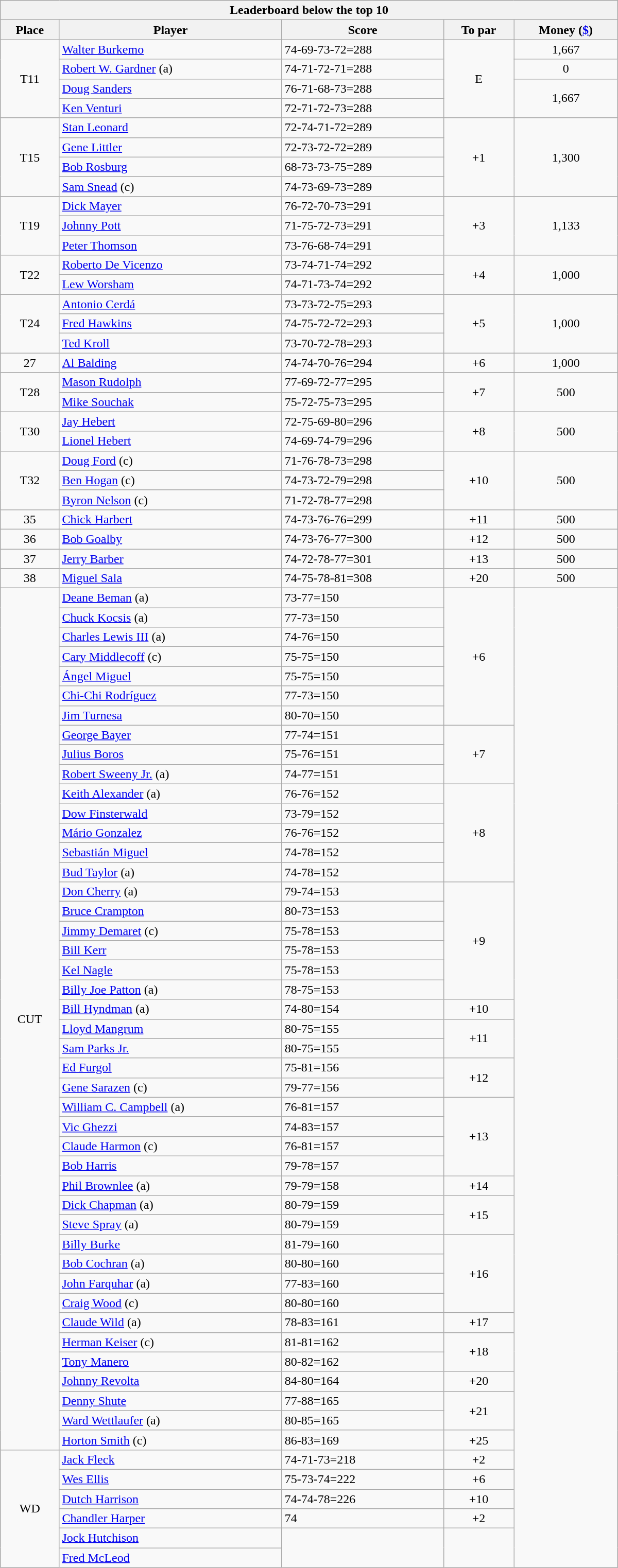<table class="collapsible collapsed wikitable" style="width:50em;margin-top:-1px;">
<tr>
<th scope="col" colspan="6">Leaderboard below the top 10</th>
</tr>
<tr>
<th>Place</th>
<th>Player</th>
<th>Score</th>
<th>To par</th>
<th>Money (<a href='#'>$</a>)</th>
</tr>
<tr>
<td rowspan=4 align=center>T11</td>
<td> <a href='#'>Walter Burkemo</a></td>
<td>74-69-73-72=288</td>
<td rowspan=4 align=center>E</td>
<td align=center>1,667</td>
</tr>
<tr>
<td> <a href='#'>Robert W. Gardner</a> (a)</td>
<td>74-71-72-71=288</td>
<td align=center>0</td>
</tr>
<tr>
<td> <a href='#'>Doug Sanders</a></td>
<td>76-71-68-73=288</td>
<td rowspan=2 align=center>1,667</td>
</tr>
<tr>
<td> <a href='#'>Ken Venturi</a></td>
<td>72-71-72-73=288</td>
</tr>
<tr>
<td rowspan=4 align=center>T15</td>
<td> <a href='#'>Stan Leonard</a></td>
<td>72-74-71-72=289</td>
<td rowspan=4 align=center>+1</td>
<td rowspan=4 align=center>1,300</td>
</tr>
<tr>
<td> <a href='#'>Gene Littler</a></td>
<td>72-73-72-72=289</td>
</tr>
<tr>
<td> <a href='#'>Bob Rosburg</a></td>
<td>68-73-73-75=289</td>
</tr>
<tr>
<td> <a href='#'>Sam Snead</a> (c)</td>
<td>74-73-69-73=289</td>
</tr>
<tr>
<td rowspan=3 align=center>T19</td>
<td> <a href='#'>Dick Mayer</a></td>
<td>76-72-70-73=291</td>
<td rowspan=3 align=center>+3</td>
<td rowspan=3 align=center>1,133</td>
</tr>
<tr>
<td> <a href='#'>Johnny Pott</a></td>
<td>71-75-72-73=291</td>
</tr>
<tr>
<td> <a href='#'>Peter Thomson</a></td>
<td>73-76-68-74=291</td>
</tr>
<tr>
<td rowspan=2 align=center>T22</td>
<td> <a href='#'>Roberto De Vicenzo</a></td>
<td>73-74-71-74=292</td>
<td rowspan=2 align=center>+4</td>
<td rowspan=2 align=center>1,000</td>
</tr>
<tr>
<td> <a href='#'>Lew Worsham</a></td>
<td>74-71-73-74=292</td>
</tr>
<tr>
<td rowspan=3 align=center>T24</td>
<td> <a href='#'>Antonio Cerdá</a></td>
<td>73-73-72-75=293</td>
<td rowspan=3 align=center>+5</td>
<td rowspan=3 align=center>1,000</td>
</tr>
<tr>
<td> <a href='#'>Fred Hawkins</a></td>
<td>74-75-72-72=293</td>
</tr>
<tr>
<td> <a href='#'>Ted Kroll</a></td>
<td>73-70-72-78=293</td>
</tr>
<tr>
<td align=center>27</td>
<td> <a href='#'>Al Balding</a></td>
<td>74-74-70-76=294</td>
<td align=center>+6</td>
<td align=center>1,000</td>
</tr>
<tr>
<td rowspan=2 align=center>T28</td>
<td> <a href='#'>Mason Rudolph</a></td>
<td>77-69-72-77=295</td>
<td rowspan=2 align=center>+7</td>
<td rowspan=2 align=center>500</td>
</tr>
<tr>
<td> <a href='#'>Mike Souchak</a></td>
<td>75-72-75-73=295</td>
</tr>
<tr>
<td rowspan=2 align=center>T30</td>
<td> <a href='#'>Jay Hebert</a></td>
<td>72-75-69-80=296</td>
<td rowspan=2 align=center>+8</td>
<td rowspan=2 align=center>500</td>
</tr>
<tr>
<td> <a href='#'>Lionel Hebert</a></td>
<td>74-69-74-79=296</td>
</tr>
<tr>
<td rowspan=3 align=center>T32</td>
<td> <a href='#'>Doug Ford</a> (c)</td>
<td>71-76-78-73=298</td>
<td rowspan=3 align=center>+10</td>
<td rowspan=3 align=center>500</td>
</tr>
<tr>
<td> <a href='#'>Ben Hogan</a> (c)</td>
<td>74-73-72-79=298</td>
</tr>
<tr>
<td> <a href='#'>Byron Nelson</a> (c)</td>
<td>71-72-78-77=298</td>
</tr>
<tr>
<td align=center>35</td>
<td> <a href='#'>Chick Harbert</a></td>
<td>74-73-76-76=299</td>
<td align=center>+11</td>
<td align=center>500</td>
</tr>
<tr>
<td align=center>36</td>
<td> <a href='#'>Bob Goalby</a></td>
<td>74-73-76-77=300</td>
<td align=center>+12</td>
<td align=center>500</td>
</tr>
<tr>
<td align=center>37</td>
<td> <a href='#'>Jerry Barber</a></td>
<td>74-72-78-77=301</td>
<td align=center>+13</td>
<td align=center>500</td>
</tr>
<tr>
<td align=center>38</td>
<td> <a href='#'>Miguel Sala</a></td>
<td>74-75-78-81=308</td>
<td align=center>+20</td>
<td align=center>500</td>
</tr>
<tr>
<td rowspan=44 align=center>CUT</td>
<td> <a href='#'>Deane Beman</a> (a)</td>
<td>73-77=150</td>
<td rowspan=7 align=center>+6</td>
<td rowspan=50 align=center></td>
</tr>
<tr>
<td> <a href='#'>Chuck Kocsis</a> (a)</td>
<td>77-73=150</td>
</tr>
<tr>
<td> <a href='#'>Charles Lewis III</a> (a)</td>
<td>74-76=150</td>
</tr>
<tr>
<td> <a href='#'>Cary Middlecoff</a> (c)</td>
<td>75-75=150</td>
</tr>
<tr>
<td> <a href='#'>Ángel Miguel</a></td>
<td>75-75=150</td>
</tr>
<tr>
<td> <a href='#'>Chi-Chi Rodríguez</a></td>
<td>77-73=150</td>
</tr>
<tr>
<td> <a href='#'>Jim Turnesa</a></td>
<td>80-70=150</td>
</tr>
<tr>
<td> <a href='#'>George Bayer</a></td>
<td>77-74=151</td>
<td rowspan=3 align=center>+7</td>
</tr>
<tr>
<td> <a href='#'>Julius Boros</a></td>
<td>75-76=151</td>
</tr>
<tr>
<td> <a href='#'>Robert Sweeny Jr.</a> (a)</td>
<td>74-77=151</td>
</tr>
<tr>
<td> <a href='#'>Keith Alexander</a> (a)</td>
<td>76-76=152</td>
<td rowspan=5 align=center>+8</td>
</tr>
<tr>
<td> <a href='#'>Dow Finsterwald</a></td>
<td>73-79=152</td>
</tr>
<tr>
<td> <a href='#'>Mário Gonzalez</a></td>
<td>76-76=152</td>
</tr>
<tr>
<td> <a href='#'>Sebastián Miguel</a></td>
<td>74-78=152</td>
</tr>
<tr>
<td> <a href='#'>Bud Taylor</a> (a)</td>
<td>74-78=152</td>
</tr>
<tr>
<td> <a href='#'>Don Cherry</a> (a)</td>
<td>79-74=153</td>
<td rowspan=6 align=center>+9</td>
</tr>
<tr>
<td> <a href='#'>Bruce Crampton</a></td>
<td>80-73=153</td>
</tr>
<tr>
<td> <a href='#'>Jimmy Demaret</a> (c)</td>
<td>75-78=153</td>
</tr>
<tr>
<td> <a href='#'>Bill Kerr</a></td>
<td>75-78=153</td>
</tr>
<tr>
<td> <a href='#'>Kel Nagle</a></td>
<td>75-78=153</td>
</tr>
<tr>
<td> <a href='#'>Billy Joe Patton</a> (a)</td>
<td>78-75=153</td>
</tr>
<tr>
<td> <a href='#'>Bill Hyndman</a> (a)</td>
<td>74-80=154</td>
<td align=center>+10</td>
</tr>
<tr>
<td> <a href='#'>Lloyd Mangrum</a></td>
<td>80-75=155</td>
<td rowspan=2 align=center>+11</td>
</tr>
<tr>
<td> <a href='#'>Sam Parks Jr.</a></td>
<td>80-75=155</td>
</tr>
<tr>
<td> <a href='#'>Ed Furgol</a></td>
<td>75-81=156</td>
<td rowspan=2 align=center>+12</td>
</tr>
<tr>
<td> <a href='#'>Gene Sarazen</a> (c)</td>
<td>79-77=156</td>
</tr>
<tr>
<td> <a href='#'>William C. Campbell</a> (a)</td>
<td>76-81=157</td>
<td rowspan=4 align=center>+13</td>
</tr>
<tr>
<td> <a href='#'>Vic Ghezzi</a></td>
<td>74-83=157</td>
</tr>
<tr>
<td> <a href='#'>Claude Harmon</a> (c)</td>
<td>76-81=157</td>
</tr>
<tr>
<td> <a href='#'>Bob Harris</a></td>
<td>79-78=157</td>
</tr>
<tr>
<td> <a href='#'>Phil Brownlee</a> (a)</td>
<td>79-79=158</td>
<td align=center>+14</td>
</tr>
<tr>
<td> <a href='#'>Dick Chapman</a> (a)</td>
<td>80-79=159</td>
<td rowspan=2 align=center>+15</td>
</tr>
<tr>
<td> <a href='#'>Steve Spray</a> (a)</td>
<td>80-79=159</td>
</tr>
<tr>
<td> <a href='#'>Billy Burke</a></td>
<td>81-79=160</td>
<td rowspan=4 align=center>+16</td>
</tr>
<tr>
<td> <a href='#'>Bob Cochran</a> (a)</td>
<td>80-80=160</td>
</tr>
<tr>
<td> <a href='#'>John Farquhar</a> (a)</td>
<td>77-83=160</td>
</tr>
<tr>
<td> <a href='#'>Craig Wood</a> (c)</td>
<td>80-80=160</td>
</tr>
<tr>
<td> <a href='#'>Claude Wild</a> (a)</td>
<td>78-83=161</td>
<td align=center>+17</td>
</tr>
<tr>
<td> <a href='#'>Herman Keiser</a> (c)</td>
<td>81-81=162</td>
<td rowspan=2 align=center>+18</td>
</tr>
<tr>
<td> <a href='#'>Tony Manero</a></td>
<td>80-82=162</td>
</tr>
<tr>
<td> <a href='#'>Johnny Revolta</a></td>
<td>84-80=164</td>
<td align=center>+20</td>
</tr>
<tr>
<td> <a href='#'>Denny Shute</a></td>
<td>77-88=165</td>
<td rowspan=2 align=center>+21</td>
</tr>
<tr>
<td> <a href='#'>Ward Wettlaufer</a> (a)</td>
<td>80-85=165</td>
</tr>
<tr>
<td> <a href='#'>Horton Smith</a> (c)</td>
<td>86-83=169</td>
<td align=center>+25</td>
</tr>
<tr>
<td rowspan=6 align=center>WD</td>
<td> <a href='#'>Jack Fleck</a></td>
<td>74-71-73=218</td>
<td align=center>+2</td>
</tr>
<tr>
<td> <a href='#'>Wes Ellis</a></td>
<td>75-73-74=222</td>
<td align=center>+6</td>
</tr>
<tr>
<td> <a href='#'>Dutch Harrison</a></td>
<td>74-74-78=226</td>
<td align=center>+10</td>
</tr>
<tr>
<td> <a href='#'>Chandler Harper</a></td>
<td>74</td>
<td align=center>+2</td>
</tr>
<tr>
<td> <a href='#'>Jock Hutchison</a></td>
<td rowspan=2></td>
<td rowspan=2 align=center></td>
</tr>
<tr>
<td> <a href='#'>Fred McLeod</a></td>
</tr>
</table>
